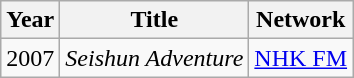<table class="wikitable">
<tr>
<th>Year</th>
<th>Title</th>
<th>Network</th>
</tr>
<tr>
<td>2007</td>
<td><em>Seishun Adventure</em></td>
<td><a href='#'>NHK FM</a></td>
</tr>
</table>
